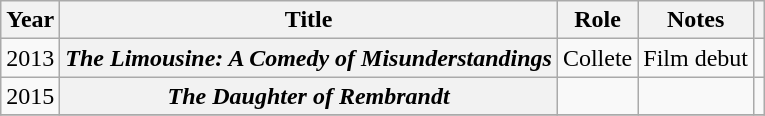<table class="wikitable plainrowheaders sortable" style="margin-right: 0;">
<tr>
<th scope="col">Year</th>
<th scope="col">Title</th>
<th scope="col">Role</th>
<th scope="col" class="unsortable">Notes</th>
<th scope="col" class="unsortable"></th>
</tr>
<tr>
<td>2013</td>
<th scope="row"><em>The Limousine: A Comedy of Misunderstandings</em></th>
<td>Collete</td>
<td>Film debut</td>
<td></td>
</tr>
<tr>
<td>2015</td>
<th scope="row"><em>The Daughter of Rembrandt</em></th>
<td></td>
<td></td>
<td></td>
</tr>
<tr>
</tr>
</table>
